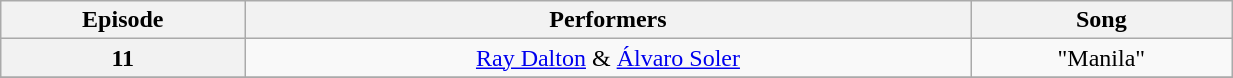<table class="wikitable" style="text-align:center; width:65%">
<tr>
<th>Episode</th>
<th>Performers</th>
<th>Song</th>
</tr>
<tr>
<th>11</th>
<td><a href='#'>Ray Dalton</a> & <a href='#'>Álvaro Soler</a></td>
<td>"Manila"</td>
</tr>
<tr>
</tr>
</table>
